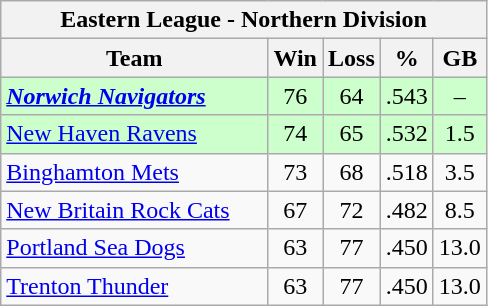<table class="wikitable">
<tr>
<th colspan="5">Eastern League - Northern Division</th>
</tr>
<tr>
<th width="55%">Team</th>
<th>Win</th>
<th>Loss</th>
<th>%</th>
<th>GB</th>
</tr>
<tr align=center bgcolor="#CCFFCC">
<td align=left><strong><em><a href='#'>Norwich Navigators</a></em></strong></td>
<td>76</td>
<td>64</td>
<td>.543</td>
<td>–</td>
</tr>
<tr align=center bgcolor="#CCFFCC">
<td align=left><a href='#'>New Haven Ravens</a></td>
<td>74</td>
<td>65</td>
<td>.532</td>
<td>1.5</td>
</tr>
<tr align=center>
<td align=left><a href='#'>Binghamton Mets</a></td>
<td>73</td>
<td>68</td>
<td>.518</td>
<td>3.5</td>
</tr>
<tr align=center>
<td align=left><a href='#'>New Britain Rock Cats</a></td>
<td>67</td>
<td>72</td>
<td>.482</td>
<td>8.5</td>
</tr>
<tr align=center>
<td align=left><a href='#'>Portland Sea Dogs</a></td>
<td>63</td>
<td>77</td>
<td>.450</td>
<td>13.0</td>
</tr>
<tr align=center>
<td align=left><a href='#'>Trenton Thunder</a></td>
<td>63</td>
<td>77</td>
<td>.450</td>
<td>13.0</td>
</tr>
</table>
